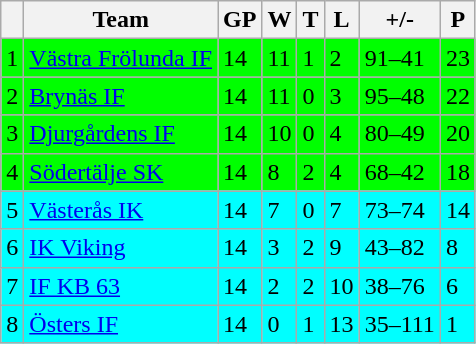<table class="wikitable">
<tr>
<th></th>
<th>Team</th>
<th>GP</th>
<th>W</th>
<th>T</th>
<th>L</th>
<th>+/-</th>
<th>P</th>
</tr>
<tr style="background:#00FF00">
<td>1</td>
<td><a href='#'>Västra Frölunda IF</a></td>
<td>14</td>
<td>11</td>
<td>1</td>
<td>2</td>
<td>91–41</td>
<td>23</td>
</tr>
<tr style="background:#00FF00">
<td>2</td>
<td><a href='#'>Brynäs IF</a></td>
<td>14</td>
<td>11</td>
<td>0</td>
<td>3</td>
<td>95–48</td>
<td>22</td>
</tr>
<tr style="background:#00FF00">
<td>3</td>
<td><a href='#'>Djurgårdens IF</a></td>
<td>14</td>
<td>10</td>
<td>0</td>
<td>4</td>
<td>80–49</td>
<td>20</td>
</tr>
<tr style="background:#00FF00">
<td>4</td>
<td><a href='#'>Södertälje SK</a></td>
<td>14</td>
<td>8</td>
<td>2</td>
<td>4</td>
<td>68–42</td>
<td>18</td>
</tr>
<tr style="background:#00FFFF">
<td>5</td>
<td><a href='#'>Västerås IK</a></td>
<td>14</td>
<td>7</td>
<td>0</td>
<td>7</td>
<td>73–74</td>
<td>14</td>
</tr>
<tr style="background:#00FFFF">
<td>6</td>
<td><a href='#'>IK Viking</a></td>
<td>14</td>
<td>3</td>
<td>2</td>
<td>9</td>
<td>43–82</td>
<td>8</td>
</tr>
<tr style="background:#00FFFF">
<td>7</td>
<td><a href='#'>IF KB 63</a></td>
<td>14</td>
<td>2</td>
<td>2</td>
<td>10</td>
<td>38–76</td>
<td>6</td>
</tr>
<tr style="background:#00FFFF">
<td>8</td>
<td><a href='#'>Östers IF</a></td>
<td>14</td>
<td>0</td>
<td>1</td>
<td>13</td>
<td>35–111</td>
<td>1</td>
</tr>
</table>
